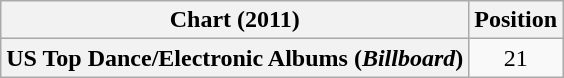<table class="wikitable plainrowheaders" style="text-align:center">
<tr>
<th scope="col">Chart (2011)</th>
<th scope="col">Position</th>
</tr>
<tr>
<th scope="row">US Top Dance/Electronic Albums (<em>Billboard</em>)</th>
<td>21</td>
</tr>
</table>
